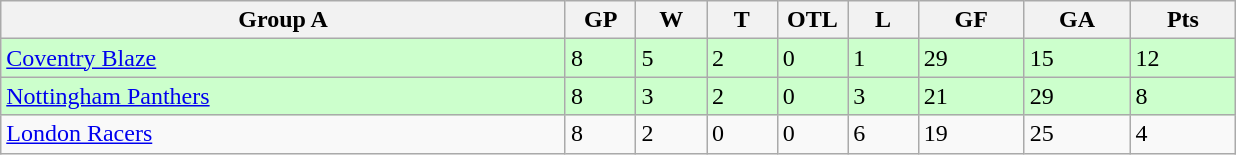<table class="wikitable">
<tr>
<th width="40%">Group A</th>
<th width="5%">GP</th>
<th width="5%">W</th>
<th width="5%">T</th>
<th width="5%">OTL</th>
<th width="5%">L</th>
<th width="7.5%">GF</th>
<th width="7.5%">GA</th>
<th width="7.5%">Pts</th>
</tr>
<tr bgcolor="#CCFFCC">
<td><a href='#'>Coventry Blaze</a></td>
<td>8</td>
<td>5</td>
<td>2</td>
<td>0</td>
<td>1</td>
<td>29</td>
<td>15</td>
<td>12</td>
</tr>
<tr bgcolor="#CCFFCC">
<td><a href='#'>Nottingham Panthers</a></td>
<td>8</td>
<td>3</td>
<td>2</td>
<td>0</td>
<td>3</td>
<td>21</td>
<td>29</td>
<td>8</td>
</tr>
<tr>
<td><a href='#'>London Racers</a></td>
<td>8</td>
<td>2</td>
<td>0</td>
<td>0</td>
<td>6</td>
<td>19</td>
<td>25</td>
<td>4</td>
</tr>
</table>
